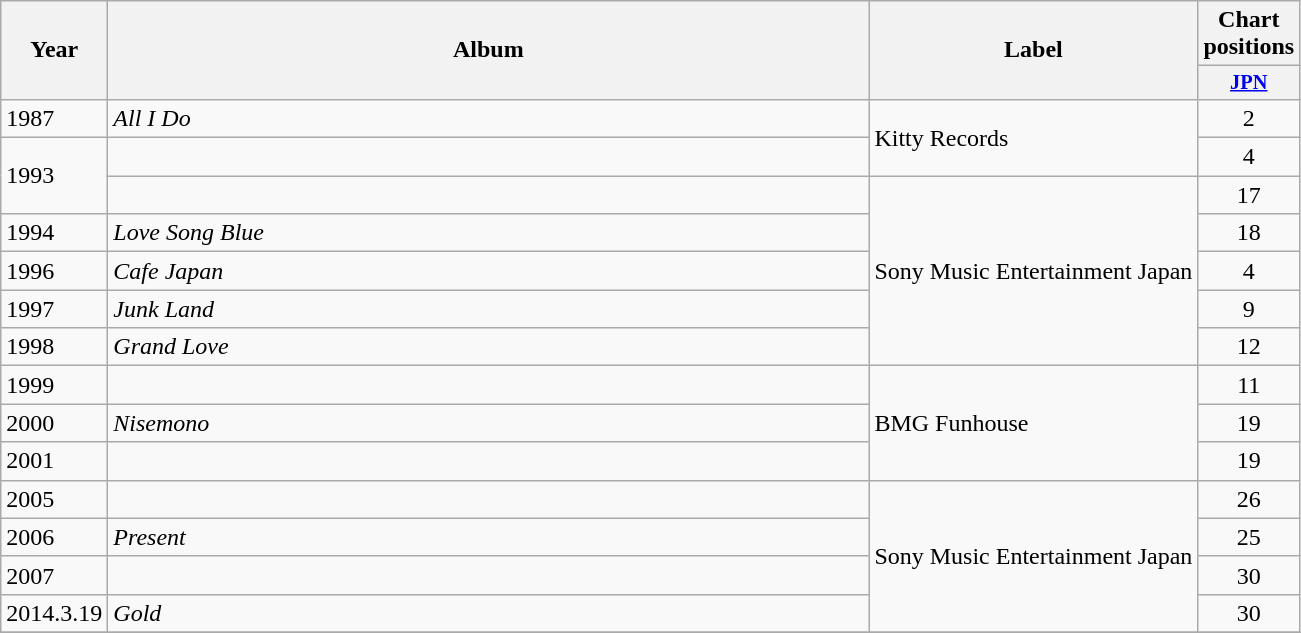<table class="wikitable">
<tr>
<th rowspan="2">Year</th>
<th rowspan="2" width="500">Album</th>
<th rowspan="2">Label</th>
<th colspan="1">Chart positions</th>
</tr>
<tr>
<th style="width:2em;font-size:85%"><a href='#'>JPN</a><br></th>
</tr>
<tr>
<td>1987</td>
<td><em>All I Do</em></td>
<td rowspan="2">Kitty Records</td>
<td align="center">2</td>
</tr>
<tr>
<td rowspan="2">1993</td>
<td></td>
<td align="center">4</td>
</tr>
<tr>
<td></td>
<td rowspan="5">Sony Music Entertainment Japan</td>
<td align="center">17</td>
</tr>
<tr>
<td>1994</td>
<td><em>Love Song Blue</em></td>
<td align="center">18</td>
</tr>
<tr>
<td>1996</td>
<td><em>Cafe Japan</em></td>
<td align="center">4</td>
</tr>
<tr>
<td>1997</td>
<td><em>Junk Land</em></td>
<td align="center">9</td>
</tr>
<tr>
<td>1998</td>
<td><em>Grand Love</em></td>
<td align="center">12</td>
</tr>
<tr>
<td>1999</td>
<td></td>
<td rowspan="3">BMG Funhouse</td>
<td align="center">11</td>
</tr>
<tr>
<td>2000</td>
<td><em>Nisemono</em></td>
<td align="center">19</td>
</tr>
<tr>
<td>2001</td>
<td></td>
<td align="center">19</td>
</tr>
<tr>
<td>2005</td>
<td></td>
<td rowspan="4">Sony Music Entertainment Japan</td>
<td align="center">26</td>
</tr>
<tr>
<td>2006</td>
<td><em>Present</em></td>
<td align="center">25</td>
</tr>
<tr>
<td>2007</td>
<td></td>
<td align="center">30</td>
</tr>
<tr>
<td>2014.3.19</td>
<td><em>Gold</em></td>
<td align="center">30</td>
</tr>
<tr>
</tr>
</table>
